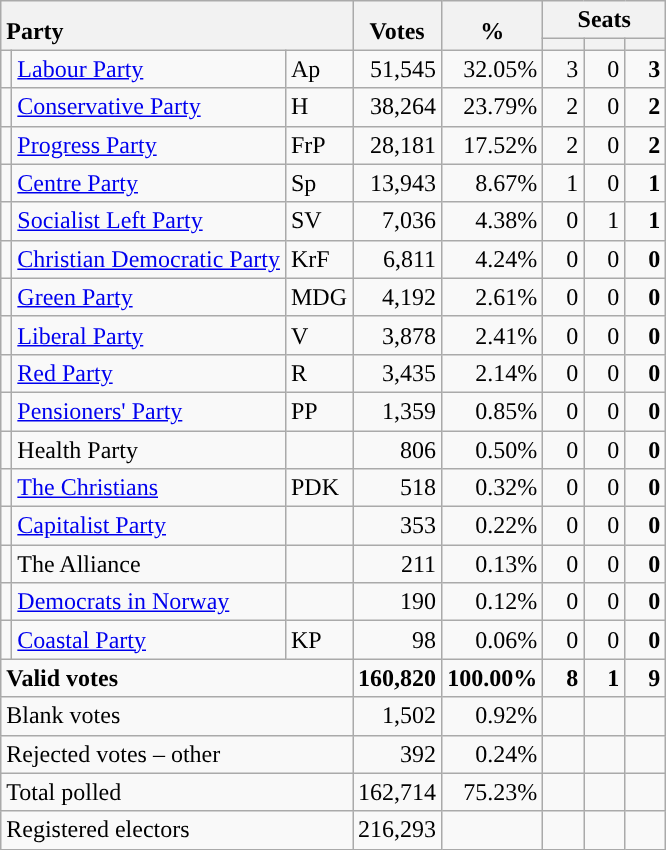<table class="wikitable" border="1" style="text-align:right;">
<tr>
<th style="text-align:left;" valign=bottom rowspan=2 colspan=3>Party</th>
<th align=center valign=bottom rowspan=2 width="50">Votes</th>
<th align=center valign=bottom rowspan=2 width="50">%</th>
<th colspan=3>Seats</th>
</tr>
<tr>
<th align=center valign=bottom width="20"><small></small></th>
<th align=center valign=bottom width="20"><small><a href='#'></a></small></th>
<th align=center valign=bottom width="20"><small></small></th>
</tr>
<tr>
<td style="color:inherit;background:"></td>
<td align=left><a href='#'>Labour Party</a></td>
<td align=left>Ap</td>
<td>51,545</td>
<td>32.05%</td>
<td>3</td>
<td>0</td>
<td><strong>3</strong></td>
</tr>
<tr>
<td style="color:inherit;background:"></td>
<td align=left><a href='#'>Conservative Party</a></td>
<td align=left>H</td>
<td>38,264</td>
<td>23.79%</td>
<td>2</td>
<td>0</td>
<td><strong>2</strong></td>
</tr>
<tr>
<td style="color:inherit;background:"></td>
<td align=left><a href='#'>Progress Party</a></td>
<td align=left>FrP</td>
<td>28,181</td>
<td>17.52%</td>
<td>2</td>
<td>0</td>
<td><strong>2</strong></td>
</tr>
<tr>
<td style="color:inherit;background:"></td>
<td align=left><a href='#'>Centre Party</a></td>
<td align=left>Sp</td>
<td>13,943</td>
<td>8.67%</td>
<td>1</td>
<td>0</td>
<td><strong>1</strong></td>
</tr>
<tr>
<td style="color:inherit;background:"></td>
<td align=left><a href='#'>Socialist Left Party</a></td>
<td align=left>SV</td>
<td>7,036</td>
<td>4.38%</td>
<td>0</td>
<td>1</td>
<td><strong>1</strong></td>
</tr>
<tr>
<td style="color:inherit;background:"></td>
<td align=left><a href='#'>Christian Democratic Party</a></td>
<td align=left>KrF</td>
<td>6,811</td>
<td>4.24%</td>
<td>0</td>
<td>0</td>
<td><strong>0</strong></td>
</tr>
<tr>
<td style="color:inherit;background:"></td>
<td align=left><a href='#'>Green Party</a></td>
<td align=left>MDG</td>
<td>4,192</td>
<td>2.61%</td>
<td>0</td>
<td>0</td>
<td><strong>0</strong></td>
</tr>
<tr>
<td style="color:inherit;background:"></td>
<td align=left><a href='#'>Liberal Party</a></td>
<td align=left>V</td>
<td>3,878</td>
<td>2.41%</td>
<td>0</td>
<td>0</td>
<td><strong>0</strong></td>
</tr>
<tr>
<td style="color:inherit;background:"></td>
<td align=left><a href='#'>Red Party</a></td>
<td align=left>R</td>
<td>3,435</td>
<td>2.14%</td>
<td>0</td>
<td>0</td>
<td><strong>0</strong></td>
</tr>
<tr>
<td style="color:inherit;background:"></td>
<td align=left><a href='#'>Pensioners' Party</a></td>
<td align=left>PP</td>
<td>1,359</td>
<td>0.85%</td>
<td>0</td>
<td>0</td>
<td><strong>0</strong></td>
</tr>
<tr>
<td></td>
<td align=left>Health Party</td>
<td align=left></td>
<td>806</td>
<td>0.50%</td>
<td>0</td>
<td>0</td>
<td><strong>0</strong></td>
</tr>
<tr>
<td style="color:inherit;background:"></td>
<td align=left><a href='#'>The Christians</a></td>
<td align=left>PDK</td>
<td>518</td>
<td>0.32%</td>
<td>0</td>
<td>0</td>
<td><strong>0</strong></td>
</tr>
<tr>
<td style="color:inherit;background:"></td>
<td align=left><a href='#'>Capitalist Party</a></td>
<td align=left></td>
<td>353</td>
<td>0.22%</td>
<td>0</td>
<td>0</td>
<td><strong>0</strong></td>
</tr>
<tr>
<td></td>
<td align=left>The Alliance</td>
<td align=left></td>
<td>211</td>
<td>0.13%</td>
<td>0</td>
<td>0</td>
<td><strong>0</strong></td>
</tr>
<tr>
<td style="color:inherit;background:"></td>
<td align=left><a href='#'>Democrats in Norway</a></td>
<td align=left></td>
<td>190</td>
<td>0.12%</td>
<td>0</td>
<td>0</td>
<td><strong>0</strong></td>
</tr>
<tr>
<td style="color:inherit;background:"></td>
<td align=left><a href='#'>Coastal Party</a></td>
<td align=left>KP</td>
<td>98</td>
<td>0.06%</td>
<td>0</td>
<td>0</td>
<td><strong>0</strong></td>
</tr>
<tr style="font-weight:bold">
<td align=left colspan=3>Valid votes</td>
<td>160,820</td>
<td>100.00%</td>
<td>8</td>
<td>1</td>
<td>9</td>
</tr>
<tr>
<td align=left colspan=3>Blank votes</td>
<td>1,502</td>
<td>0.92%</td>
<td></td>
<td></td>
<td></td>
</tr>
<tr>
<td align=left colspan=3>Rejected votes – other</td>
<td>392</td>
<td>0.24%</td>
<td></td>
<td></td>
<td></td>
</tr>
<tr>
<td align=left colspan=3>Total polled</td>
<td>162,714</td>
<td>75.23%</td>
<td></td>
<td></td>
<td></td>
</tr>
<tr>
<td align=left colspan=3>Registered electors</td>
<td>216,293</td>
<td></td>
<td></td>
<td></td>
<td></td>
</tr>
</table>
